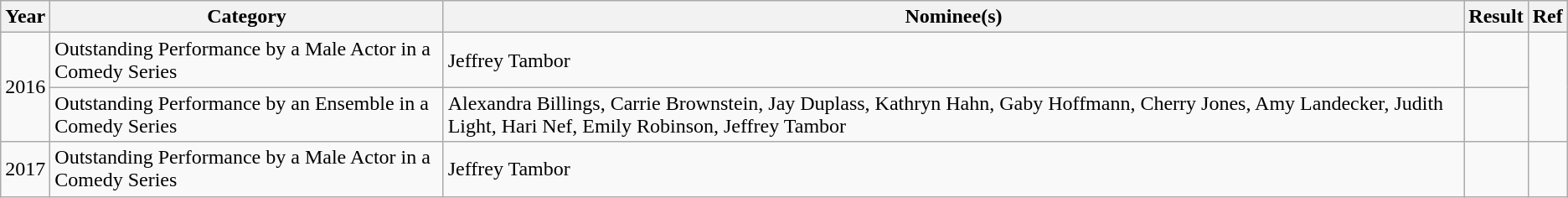<table class="wikitable">
<tr>
<th>Year</th>
<th>Category</th>
<th>Nominee(s)</th>
<th>Result</th>
<th>Ref</th>
</tr>
<tr>
<td rowspan=2>2016</td>
<td>Outstanding Performance by a Male Actor in a Comedy Series</td>
<td>Jeffrey Tambor</td>
<td></td>
<td rowspan=2></td>
</tr>
<tr>
<td>Outstanding Performance by an Ensemble in a Comedy Series</td>
<td>Alexandra Billings, Carrie Brownstein, Jay Duplass, Kathryn Hahn, Gaby Hoffmann, Cherry Jones, Amy Landecker, Judith Light, Hari Nef, Emily Robinson, Jeffrey Tambor</td>
<td></td>
</tr>
<tr>
<td>2017</td>
<td>Outstanding Performance by a Male Actor in a Comedy Series</td>
<td>Jeffrey Tambor</td>
<td></td>
<td></td>
</tr>
</table>
